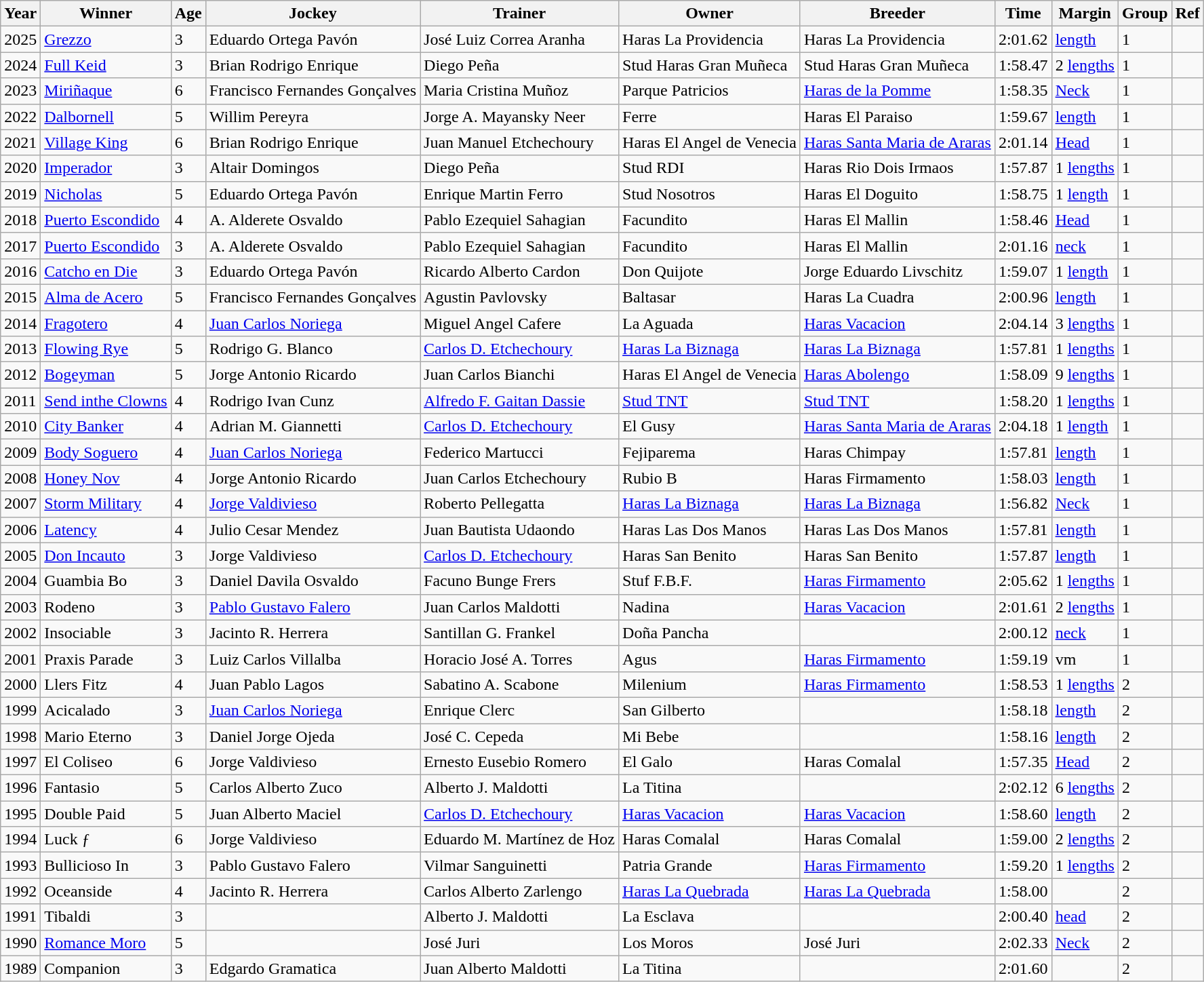<table class="wikitable">
<tr>
<th>Year</th>
<th>Winner</th>
<th>Age</th>
<th>Jockey</th>
<th>Trainer</th>
<th>Owner</th>
<th>Breeder</th>
<th>Time</th>
<th>Margin</th>
<th>Group</th>
<th>Ref</th>
</tr>
<tr>
<td>2025</td>
<td><a href='#'>Grezzo</a></td>
<td>3</td>
<td>Eduardo Ortega Pavón</td>
<td>José Luiz Correa Aranha</td>
<td>Haras La Providencia</td>
<td>Haras La Providencia</td>
<td>2:01.62</td>
<td> <a href='#'>length</a></td>
<td>1</td>
<td></td>
</tr>
<tr>
<td>2024</td>
<td><a href='#'>Full Keid</a></td>
<td>3</td>
<td>Brian Rodrigo Enrique</td>
<td>Diego Peña</td>
<td>Stud Haras Gran Muñeca</td>
<td>Stud Haras Gran Muñeca</td>
<td>1:58.47</td>
<td>2 <a href='#'>lengths</a></td>
<td>1</td>
<td></td>
</tr>
<tr>
<td>2023</td>
<td><a href='#'>Miriñaque</a></td>
<td>6</td>
<td>Francisco Fernandes Gonçalves</td>
<td>Maria Cristina Muñoz</td>
<td>Parque Patricios</td>
<td><a href='#'>Haras de la Pomme</a></td>
<td>1:58.35</td>
<td><a href='#'>Neck</a></td>
<td>1</td>
<td></td>
</tr>
<tr>
<td>2022</td>
<td><a href='#'>Dalbornell</a></td>
<td>5</td>
<td>Willim Pereyra</td>
<td>Jorge A. Mayansky Neer</td>
<td>Ferre</td>
<td>Haras El Paraiso</td>
<td>1:59.67</td>
<td> <a href='#'>length</a></td>
<td>1</td>
<td></td>
</tr>
<tr>
<td>2021</td>
<td><a href='#'>Village King</a></td>
<td>6</td>
<td>Brian Rodrigo Enrique</td>
<td>Juan Manuel Etchechoury</td>
<td>Haras El Angel de Venecia</td>
<td><a href='#'>Haras Santa Maria de Araras</a></td>
<td>2:01.14</td>
<td><a href='#'>Head</a></td>
<td>1</td>
<td></td>
</tr>
<tr>
<td>2020</td>
<td><a href='#'>Imperador</a></td>
<td>3</td>
<td>Altair Domingos</td>
<td>Diego Peña</td>
<td>Stud RDI</td>
<td>Haras Rio Dois Irmaos</td>
<td>1:57.87</td>
<td>1 <a href='#'>lengths</a></td>
<td>1</td>
<td></td>
</tr>
<tr>
<td>2019</td>
<td><a href='#'>Nicholas</a></td>
<td>5</td>
<td>Eduardo Ortega Pavón</td>
<td>Enrique Martin Ferro</td>
<td>Stud Nosotros</td>
<td>Haras El Doguito</td>
<td>1:58.75</td>
<td>1 <a href='#'>length</a></td>
<td>1</td>
<td></td>
</tr>
<tr>
<td>2018</td>
<td><a href='#'>Puerto Escondido</a></td>
<td>4</td>
<td>A. Alderete Osvaldo</td>
<td>Pablo Ezequiel Sahagian</td>
<td>Facundito</td>
<td>Haras El Mallin</td>
<td>1:58.46</td>
<td><a href='#'>Head</a></td>
<td>1</td>
<td></td>
</tr>
<tr>
<td>2017</td>
<td><a href='#'>Puerto Escondido</a></td>
<td>3</td>
<td>A. Alderete Osvaldo</td>
<td>Pablo Ezequiel Sahagian</td>
<td>Facundito</td>
<td>Haras El Mallin</td>
<td>2:01.16</td>
<td> <a href='#'>neck</a></td>
<td>1</td>
<td></td>
</tr>
<tr>
<td>2016</td>
<td><a href='#'>Catcho en Die</a></td>
<td>3</td>
<td>Eduardo Ortega Pavón</td>
<td>Ricardo Alberto Cardon</td>
<td>Don Quijote</td>
<td>Jorge Eduardo Livschitz</td>
<td>1:59.07</td>
<td>1 <a href='#'>length</a></td>
<td>1</td>
<td></td>
</tr>
<tr>
<td>2015</td>
<td><a href='#'>Alma de Acero</a></td>
<td>5</td>
<td>Francisco Fernandes Gonçalves</td>
<td>Agustin Pavlovsky</td>
<td>Baltasar</td>
<td>Haras La Cuadra</td>
<td>2:00.96</td>
<td> <a href='#'>length</a></td>
<td>1</td>
<td></td>
</tr>
<tr>
<td>2014</td>
<td><a href='#'>Fragotero</a></td>
<td>4</td>
<td><a href='#'>Juan Carlos Noriega</a></td>
<td>Miguel Angel Cafere</td>
<td>La Aguada</td>
<td><a href='#'>Haras Vacacion</a></td>
<td>2:04.14</td>
<td>3 <a href='#'>lengths</a></td>
<td>1</td>
<td></td>
</tr>
<tr>
<td>2013</td>
<td><a href='#'>Flowing Rye</a></td>
<td>5</td>
<td>Rodrigo G. Blanco</td>
<td><a href='#'>Carlos D. Etchechoury</a></td>
<td><a href='#'>Haras La Biznaga</a></td>
<td><a href='#'>Haras La Biznaga</a></td>
<td>1:57.81</td>
<td>1 <a href='#'>lengths</a></td>
<td>1</td>
<td></td>
</tr>
<tr>
<td>2012</td>
<td><a href='#'>Bogeyman</a></td>
<td>5</td>
<td>Jorge Antonio Ricardo</td>
<td>Juan Carlos Bianchi</td>
<td>Haras El Angel de Venecia</td>
<td><a href='#'>Haras Abolengo</a></td>
<td>1:58.09</td>
<td>9 <a href='#'>lengths</a></td>
<td>1</td>
<td></td>
</tr>
<tr>
<td>2011</td>
<td><a href='#'>Send inthe Clowns</a></td>
<td>4</td>
<td>Rodrigo Ivan Cunz</td>
<td><a href='#'>Alfredo F. Gaitan Dassie</a></td>
<td><a href='#'>Stud TNT</a></td>
<td><a href='#'>Stud TNT</a></td>
<td>1:58.20</td>
<td>1 <a href='#'>lengths</a></td>
<td>1</td>
<td></td>
</tr>
<tr>
<td>2010</td>
<td><a href='#'>City Banker</a></td>
<td>4</td>
<td>Adrian M. Giannetti</td>
<td><a href='#'>Carlos D. Etchechoury</a></td>
<td>El Gusy</td>
<td><a href='#'>Haras Santa Maria de Araras</a></td>
<td>2:04.18</td>
<td>1 <a href='#'>length</a></td>
<td>1</td>
<td></td>
</tr>
<tr>
<td>2009</td>
<td><a href='#'>Body Soguero</a></td>
<td>4</td>
<td><a href='#'>Juan Carlos Noriega</a></td>
<td>Federico Martucci</td>
<td>Fejiparema</td>
<td>Haras Chimpay</td>
<td>1:57.81</td>
<td> <a href='#'>length</a></td>
<td>1</td>
<td></td>
</tr>
<tr>
<td>2008</td>
<td><a href='#'>Honey Nov</a></td>
<td>4</td>
<td>Jorge Antonio Ricardo</td>
<td>Juan Carlos Etchechoury</td>
<td>Rubio B</td>
<td>Haras Firmamento</td>
<td>1:58.03</td>
<td> <a href='#'>length</a></td>
<td>1</td>
<td></td>
</tr>
<tr>
<td>2007</td>
<td><a href='#'>Storm Military</a></td>
<td>4</td>
<td><a href='#'>Jorge Valdivieso</a></td>
<td>Roberto Pellegatta</td>
<td><a href='#'>Haras La Biznaga</a></td>
<td><a href='#'>Haras La Biznaga</a></td>
<td>1:56.82</td>
<td><a href='#'>Neck</a></td>
<td>1</td>
<td></td>
</tr>
<tr>
<td>2006</td>
<td><a href='#'>Latency</a></td>
<td>4</td>
<td>Julio Cesar Mendez</td>
<td>Juan Bautista Udaondo</td>
<td>Haras Las Dos Manos</td>
<td>Haras Las Dos Manos</td>
<td>1:57.81</td>
<td> <a href='#'>length</a></td>
<td>1</td>
<td></td>
</tr>
<tr>
<td>2005</td>
<td><a href='#'>Don Incauto</a></td>
<td>3</td>
<td>Jorge Valdivieso</td>
<td><a href='#'>Carlos D. Etchechoury</a></td>
<td>Haras San Benito</td>
<td>Haras San Benito</td>
<td>1:57.87</td>
<td> <a href='#'>length</a></td>
<td>1</td>
<td></td>
</tr>
<tr>
<td>2004</td>
<td>Guambia Bo</td>
<td>3</td>
<td>Daniel Davila Osvaldo</td>
<td>Facuno Bunge Frers</td>
<td>Stuf F.B.F.</td>
<td><a href='#'>Haras Firmamento</a></td>
<td>2:05.62</td>
<td>1 <a href='#'>lengths</a></td>
<td>1</td>
<td></td>
</tr>
<tr>
<td>2003</td>
<td>Rodeno</td>
<td>3</td>
<td><a href='#'>Pablo Gustavo Falero</a></td>
<td>Juan Carlos Maldotti</td>
<td>Nadina</td>
<td><a href='#'>Haras Vacacion</a></td>
<td>2:01.61</td>
<td>2 <a href='#'>lengths</a></td>
<td>1</td>
<td></td>
</tr>
<tr>
<td>2002</td>
<td>Insociable</td>
<td>3</td>
<td>Jacinto R. Herrera</td>
<td>Santillan G. Frankel</td>
<td>Doña Pancha</td>
<td></td>
<td>2:00.12</td>
<td> <a href='#'>neck</a></td>
<td>1</td>
<td></td>
</tr>
<tr>
<td>2001</td>
<td>Praxis Parade</td>
<td>3</td>
<td>Luiz Carlos Villalba</td>
<td>Horacio José A. Torres</td>
<td>Agus</td>
<td><a href='#'>Haras Firmamento</a></td>
<td>1:59.19</td>
<td>vm</td>
<td>1</td>
<td></td>
</tr>
<tr>
<td>2000</td>
<td>Llers Fitz</td>
<td>4</td>
<td>Juan Pablo Lagos</td>
<td>Sabatino A. Scabone</td>
<td>Milenium</td>
<td><a href='#'>Haras Firmamento</a></td>
<td>1:58.53</td>
<td>1 <a href='#'>lengths</a></td>
<td>2</td>
<td></td>
</tr>
<tr>
<td>1999</td>
<td>Acicalado</td>
<td>3</td>
<td><a href='#'>Juan Carlos Noriega</a></td>
<td>Enrique Clerc</td>
<td>San Gilberto</td>
<td></td>
<td>1:58.18</td>
<td> <a href='#'>length</a></td>
<td>2</td>
<td></td>
</tr>
<tr>
<td>1998</td>
<td>Mario Eterno</td>
<td>3</td>
<td>Daniel Jorge Ojeda</td>
<td>José C. Cepeda</td>
<td>Mi Bebe</td>
<td></td>
<td>1:58.16</td>
<td> <a href='#'>length</a></td>
<td>2</td>
<td></td>
</tr>
<tr>
<td>1997</td>
<td>El Coliseo</td>
<td>6</td>
<td>Jorge Valdivieso</td>
<td>Ernesto Eusebio Romero</td>
<td>El Galo</td>
<td>Haras Comalal</td>
<td>1:57.35</td>
<td><a href='#'>Head</a></td>
<td>2</td>
<td></td>
</tr>
<tr>
<td>1996</td>
<td>Fantasio</td>
<td>5</td>
<td>Carlos Alberto Zuco</td>
<td>Alberto J. Maldotti</td>
<td>La Titina</td>
<td></td>
<td>2:02.12</td>
<td>6 <a href='#'>lengths</a></td>
<td>2</td>
<td></td>
</tr>
<tr>
<td>1995</td>
<td>Double Paid</td>
<td>5</td>
<td>Juan Alberto Maciel</td>
<td><a href='#'>Carlos D. Etchechoury</a></td>
<td><a href='#'>Haras Vacacion</a></td>
<td><a href='#'>Haras Vacacion</a></td>
<td>1:58.60</td>
<td> <a href='#'>length</a></td>
<td>2</td>
<td></td>
</tr>
<tr>
<td>1994</td>
<td>Luck ƒ</td>
<td>6</td>
<td>Jorge Valdivieso</td>
<td>Eduardo M. Martínez de Hoz</td>
<td>Haras Comalal</td>
<td>Haras Comalal</td>
<td>1:59.00</td>
<td>2 <a href='#'>lengths</a></td>
<td>2</td>
<td></td>
</tr>
<tr>
<td>1993</td>
<td>Bullicioso In</td>
<td>3</td>
<td>Pablo Gustavo Falero</td>
<td>Vilmar Sanguinetti</td>
<td>Patria Grande</td>
<td><a href='#'>Haras Firmamento</a></td>
<td>1:59.20</td>
<td>1 <a href='#'>lengths</a></td>
<td>2</td>
<td></td>
</tr>
<tr>
<td>1992</td>
<td>Oceanside</td>
<td>4</td>
<td>Jacinto R. Herrera</td>
<td>Carlos Alberto Zarlengo</td>
<td><a href='#'>Haras La Quebrada</a></td>
<td><a href='#'>Haras La Quebrada</a></td>
<td>1:58.00</td>
<td></td>
<td>2</td>
<td></td>
</tr>
<tr>
<td>1991</td>
<td>Tibaldi</td>
<td>3</td>
<td></td>
<td>Alberto J. Maldotti</td>
<td>La Esclava</td>
<td></td>
<td>2:00.40</td>
<td> <a href='#'>head</a></td>
<td>2</td>
<td></td>
</tr>
<tr>
<td>1990</td>
<td><a href='#'>Romance Moro</a></td>
<td>5</td>
<td></td>
<td>José Juri</td>
<td>Los Moros</td>
<td>José Juri</td>
<td>2:02.33</td>
<td><a href='#'>Neck</a></td>
<td>2</td>
<td></td>
</tr>
<tr>
<td>1989</td>
<td>Companion</td>
<td>3</td>
<td>Edgardo Gramatica</td>
<td>Juan Alberto Maldotti</td>
<td>La Titina</td>
<td></td>
<td>2:01.60</td>
<td></td>
<td>2</td>
<td></td>
</tr>
</table>
